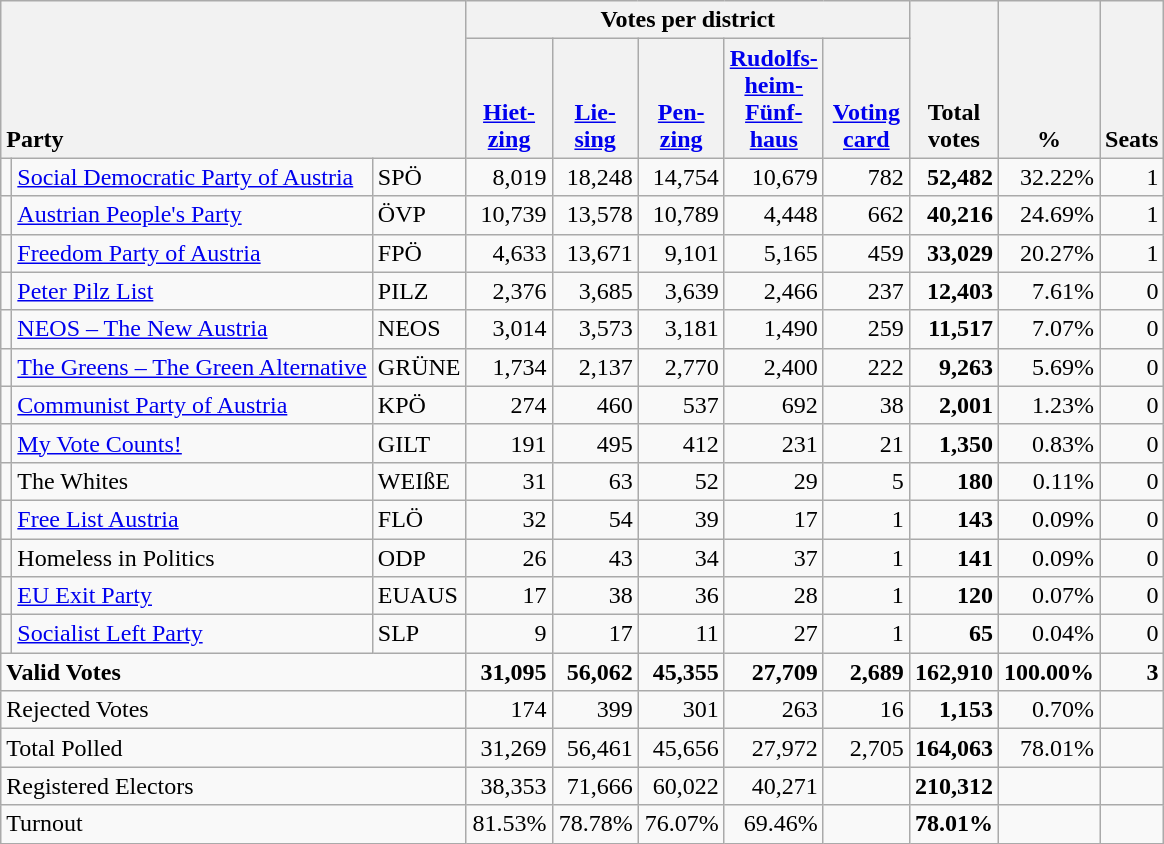<table class="wikitable" border="1" style="text-align:right;">
<tr>
<th style="text-align:left;" valign=bottom rowspan=2 colspan=3>Party</th>
<th colspan=5>Votes per district</th>
<th align=center valign=bottom rowspan=2 width="50">Total<br>votes</th>
<th align=center valign=bottom rowspan=2 width="50">%</th>
<th align=center valign=bottom rowspan=2>Seats</th>
</tr>
<tr>
<th align=center valign=bottom width="50"><a href='#'>Hiet-<br>zing</a></th>
<th align=center valign=bottom width="50"><a href='#'>Lie-<br>sing</a></th>
<th align=center valign=bottom width="50"><a href='#'>Pen-<br>zing</a></th>
<th align=center valign=bottom width="50"><a href='#'>Rudolfs-<br>heim-<br>Fünf-<br>haus</a></th>
<th align=center valign=bottom width="50"><a href='#'>Voting<br>card</a></th>
</tr>
<tr>
<td></td>
<td align=left><a href='#'>Social Democratic Party of Austria</a></td>
<td align=left>SPÖ</td>
<td>8,019</td>
<td>18,248</td>
<td>14,754</td>
<td>10,679</td>
<td>782</td>
<td><strong>52,482</strong></td>
<td>32.22%</td>
<td>1</td>
</tr>
<tr>
<td></td>
<td align=left><a href='#'>Austrian People's Party</a></td>
<td align=left>ÖVP</td>
<td>10,739</td>
<td>13,578</td>
<td>10,789</td>
<td>4,448</td>
<td>662</td>
<td><strong>40,216</strong></td>
<td>24.69%</td>
<td>1</td>
</tr>
<tr>
<td></td>
<td align=left><a href='#'>Freedom Party of Austria</a></td>
<td align=left>FPÖ</td>
<td>4,633</td>
<td>13,671</td>
<td>9,101</td>
<td>5,165</td>
<td>459</td>
<td><strong>33,029</strong></td>
<td>20.27%</td>
<td>1</td>
</tr>
<tr>
<td></td>
<td align=left><a href='#'>Peter Pilz List</a></td>
<td align=left>PILZ</td>
<td>2,376</td>
<td>3,685</td>
<td>3,639</td>
<td>2,466</td>
<td>237</td>
<td><strong>12,403</strong></td>
<td>7.61%</td>
<td>0</td>
</tr>
<tr>
<td></td>
<td align=left><a href='#'>NEOS – The New Austria</a></td>
<td align=left>NEOS</td>
<td>3,014</td>
<td>3,573</td>
<td>3,181</td>
<td>1,490</td>
<td>259</td>
<td><strong>11,517</strong></td>
<td>7.07%</td>
<td>0</td>
</tr>
<tr>
<td></td>
<td align=left style="white-space: nowrap;"><a href='#'>The Greens – The Green Alternative</a></td>
<td align=left>GRÜNE</td>
<td>1,734</td>
<td>2,137</td>
<td>2,770</td>
<td>2,400</td>
<td>222</td>
<td><strong>9,263</strong></td>
<td>5.69%</td>
<td>0</td>
</tr>
<tr>
<td></td>
<td align=left><a href='#'>Communist Party of Austria</a></td>
<td align=left>KPÖ</td>
<td>274</td>
<td>460</td>
<td>537</td>
<td>692</td>
<td>38</td>
<td><strong>2,001</strong></td>
<td>1.23%</td>
<td>0</td>
</tr>
<tr>
<td></td>
<td align=left><a href='#'>My Vote Counts!</a></td>
<td align=left>GILT</td>
<td>191</td>
<td>495</td>
<td>412</td>
<td>231</td>
<td>21</td>
<td><strong>1,350</strong></td>
<td>0.83%</td>
<td>0</td>
</tr>
<tr>
<td></td>
<td align=left>The Whites</td>
<td align=left>WEIßE</td>
<td>31</td>
<td>63</td>
<td>52</td>
<td>29</td>
<td>5</td>
<td><strong>180</strong></td>
<td>0.11%</td>
<td>0</td>
</tr>
<tr>
<td></td>
<td align=left><a href='#'>Free List Austria</a></td>
<td align=left>FLÖ</td>
<td>32</td>
<td>54</td>
<td>39</td>
<td>17</td>
<td>1</td>
<td><strong>143</strong></td>
<td>0.09%</td>
<td>0</td>
</tr>
<tr>
<td></td>
<td align=left>Homeless in Politics</td>
<td align=left>ODP</td>
<td>26</td>
<td>43</td>
<td>34</td>
<td>37</td>
<td>1</td>
<td><strong>141</strong></td>
<td>0.09%</td>
<td>0</td>
</tr>
<tr>
<td></td>
<td align=left><a href='#'>EU Exit Party</a></td>
<td align=left>EUAUS</td>
<td>17</td>
<td>38</td>
<td>36</td>
<td>28</td>
<td>1</td>
<td><strong>120</strong></td>
<td>0.07%</td>
<td>0</td>
</tr>
<tr>
<td></td>
<td align=left><a href='#'>Socialist Left Party</a></td>
<td align=left>SLP</td>
<td>9</td>
<td>17</td>
<td>11</td>
<td>27</td>
<td>1</td>
<td><strong>65</strong></td>
<td>0.04%</td>
<td>0</td>
</tr>
<tr style="font-weight:bold">
<td align=left colspan=3>Valid Votes</td>
<td>31,095</td>
<td>56,062</td>
<td>45,355</td>
<td>27,709</td>
<td>2,689</td>
<td>162,910</td>
<td>100.00%</td>
<td>3</td>
</tr>
<tr>
<td align=left colspan=3>Rejected Votes</td>
<td>174</td>
<td>399</td>
<td>301</td>
<td>263</td>
<td>16</td>
<td><strong>1,153</strong></td>
<td>0.70%</td>
<td></td>
</tr>
<tr>
<td align=left colspan=3>Total Polled</td>
<td>31,269</td>
<td>56,461</td>
<td>45,656</td>
<td>27,972</td>
<td>2,705</td>
<td><strong>164,063</strong></td>
<td>78.01%</td>
<td></td>
</tr>
<tr>
<td align=left colspan=3>Registered Electors</td>
<td>38,353</td>
<td>71,666</td>
<td>60,022</td>
<td>40,271</td>
<td></td>
<td><strong>210,312</strong></td>
<td></td>
<td></td>
</tr>
<tr>
<td align=left colspan=3>Turnout</td>
<td>81.53%</td>
<td>78.78%</td>
<td>76.07%</td>
<td>69.46%</td>
<td></td>
<td><strong>78.01%</strong></td>
<td></td>
<td></td>
</tr>
</table>
